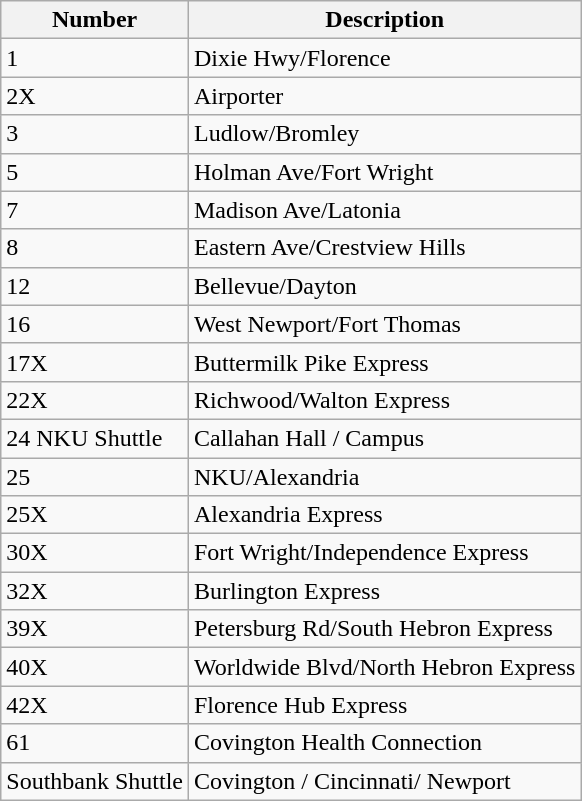<table class="wikitable sortable">
<tr>
<th>Number</th>
<th>Description</th>
</tr>
<tr>
<td>1</td>
<td>Dixie Hwy/Florence</td>
</tr>
<tr>
<td>2X</td>
<td>Airporter  </td>
</tr>
<tr>
<td>3</td>
<td>Ludlow/Bromley</td>
</tr>
<tr>
<td>5</td>
<td>Holman Ave/Fort Wright</td>
</tr>
<tr>
<td>7</td>
<td>Madison Ave/Latonia</td>
</tr>
<tr>
<td>8</td>
<td>Eastern Ave/Crestview Hills</td>
</tr>
<tr>
<td>12</td>
<td>Bellevue/Dayton</td>
</tr>
<tr>
<td>16</td>
<td>West Newport/Fort Thomas</td>
</tr>
<tr>
<td>17X</td>
<td>Buttermilk Pike Express</td>
</tr>
<tr>
<td>22X</td>
<td>Richwood/Walton Express</td>
</tr>
<tr>
<td>24 NKU Shuttle</td>
<td>Callahan Hall / Campus</td>
</tr>
<tr>
<td>25</td>
<td>NKU/Alexandria</td>
</tr>
<tr>
<td>25X</td>
<td>Alexandria Express</td>
</tr>
<tr>
<td>30X</td>
<td>Fort Wright/Independence Express</td>
</tr>
<tr>
<td>32X</td>
<td>Burlington Express</td>
</tr>
<tr>
<td>39X</td>
<td>Petersburg Rd/South Hebron Express</td>
</tr>
<tr>
<td>40X</td>
<td>Worldwide Blvd/North Hebron Express</td>
</tr>
<tr>
<td>42X</td>
<td>Florence Hub Express</td>
</tr>
<tr>
<td>61</td>
<td>Covington Health Connection</td>
</tr>
<tr>
<td>Southbank Shuttle</td>
<td>Covington / Cincinnati/ Newport</td>
</tr>
</table>
